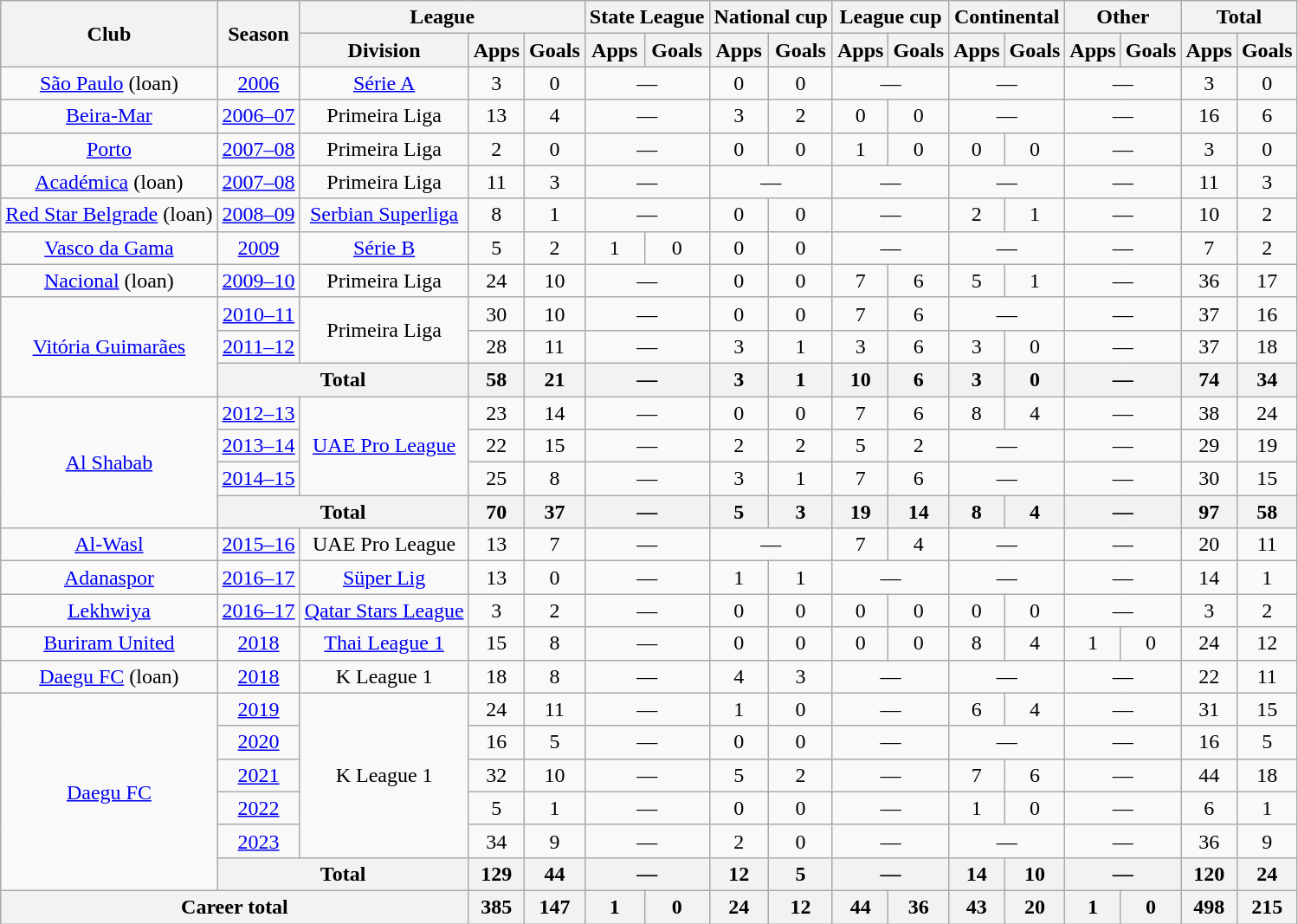<table class="wikitable" style="text-align:center">
<tr>
<th rowspan="2">Club</th>
<th rowspan="2">Season</th>
<th colspan="3">League</th>
<th colspan="2">State League</th>
<th colspan="2">National cup</th>
<th colspan="2">League cup</th>
<th colspan="2">Continental</th>
<th colspan="2">Other</th>
<th colspan="2">Total</th>
</tr>
<tr>
<th>Division</th>
<th>Apps</th>
<th>Goals</th>
<th>Apps</th>
<th>Goals</th>
<th>Apps</th>
<th>Goals</th>
<th>Apps</th>
<th>Goals</th>
<th>Apps</th>
<th>Goals</th>
<th>Apps</th>
<th>Goals</th>
<th>Apps</th>
<th>Goals</th>
</tr>
<tr>
<td><a href='#'>São Paulo</a> (loan)</td>
<td><a href='#'>2006</a></td>
<td><a href='#'>Série A</a></td>
<td>3</td>
<td>0</td>
<td colspan="2">—</td>
<td>0</td>
<td>0</td>
<td colspan="2">—</td>
<td colspan="2">—</td>
<td colspan="2">—</td>
<td>3</td>
<td>0</td>
</tr>
<tr>
<td><a href='#'>Beira-Mar</a></td>
<td><a href='#'>2006–07</a></td>
<td>Primeira Liga</td>
<td>13</td>
<td>4</td>
<td colspan="2">—</td>
<td>3</td>
<td>2</td>
<td>0</td>
<td>0</td>
<td colspan="2">—</td>
<td colspan="2">—</td>
<td>16</td>
<td>6</td>
</tr>
<tr>
<td><a href='#'>Porto</a></td>
<td><a href='#'>2007–08</a></td>
<td>Primeira Liga</td>
<td>2</td>
<td>0</td>
<td colspan="2">—</td>
<td>0</td>
<td>0</td>
<td>1</td>
<td>0</td>
<td>0</td>
<td>0</td>
<td colspan="2">—</td>
<td>3</td>
<td>0</td>
</tr>
<tr>
<td><a href='#'>Académica</a> (loan)</td>
<td><a href='#'>2007–08</a></td>
<td>Primeira Liga</td>
<td>11</td>
<td>3</td>
<td colspan="2">—</td>
<td colspan="2">—</td>
<td colspan="2">—</td>
<td colspan="2">—</td>
<td colspan="2">—</td>
<td>11</td>
<td>3</td>
</tr>
<tr>
<td><a href='#'>Red Star Belgrade</a> (loan)</td>
<td><a href='#'>2008–09</a></td>
<td><a href='#'>Serbian Superliga</a></td>
<td>8</td>
<td>1</td>
<td colspan="2">—</td>
<td>0</td>
<td>0</td>
<td colspan="2">—</td>
<td>2</td>
<td>1</td>
<td colspan="2">—</td>
<td>10</td>
<td>2</td>
</tr>
<tr>
<td><a href='#'>Vasco da Gama</a></td>
<td><a href='#'>2009</a></td>
<td><a href='#'>Série B</a></td>
<td>5</td>
<td>2</td>
<td>1</td>
<td>0</td>
<td>0</td>
<td>0</td>
<td colspan="2">—</td>
<td colspan="2">—</td>
<td colspan="2">—</td>
<td>7</td>
<td>2</td>
</tr>
<tr>
<td><a href='#'>Nacional</a> (loan)</td>
<td><a href='#'>2009–10</a></td>
<td>Primeira Liga</td>
<td>24</td>
<td>10</td>
<td colspan="2">—</td>
<td>0</td>
<td>0</td>
<td>7</td>
<td>6</td>
<td>5</td>
<td>1</td>
<td colspan="2">—</td>
<td>36</td>
<td>17</td>
</tr>
<tr>
<td rowspan="3"><a href='#'>Vitória Guimarães</a></td>
<td><a href='#'>2010–11</a></td>
<td rowspan="2">Primeira Liga</td>
<td>30</td>
<td>10</td>
<td colspan="2">—</td>
<td>0</td>
<td>0</td>
<td>7</td>
<td>6</td>
<td colspan="2">—</td>
<td colspan="2">—</td>
<td>37</td>
<td>16</td>
</tr>
<tr>
<td><a href='#'>2011–12</a></td>
<td>28</td>
<td>11</td>
<td colspan="2">—</td>
<td>3</td>
<td>1</td>
<td>3</td>
<td>6</td>
<td>3</td>
<td>0</td>
<td colspan="2">—</td>
<td>37</td>
<td>18</td>
</tr>
<tr>
<th colspan="2">Total</th>
<th>58</th>
<th>21</th>
<th colspan="2">—</th>
<th>3</th>
<th>1</th>
<th>10</th>
<th>6</th>
<th>3</th>
<th>0</th>
<th colspan="2">—</th>
<th>74</th>
<th>34</th>
</tr>
<tr>
<td rowspan="4"><a href='#'>Al Shabab</a></td>
<td><a href='#'>2012–13</a></td>
<td rowspan="3"><a href='#'>UAE Pro League</a></td>
<td>23</td>
<td>14</td>
<td colspan="2">—</td>
<td>0</td>
<td>0</td>
<td>7</td>
<td>6</td>
<td>8</td>
<td>4</td>
<td colspan="2">—</td>
<td>38</td>
<td>24</td>
</tr>
<tr>
<td><a href='#'>2013–14</a></td>
<td>22</td>
<td>15</td>
<td colspan="2">—</td>
<td>2</td>
<td>2</td>
<td>5</td>
<td>2</td>
<td colspan="2">—</td>
<td colspan="2">—</td>
<td>29</td>
<td>19</td>
</tr>
<tr>
<td><a href='#'>2014–15</a></td>
<td>25</td>
<td>8</td>
<td colspan="2">—</td>
<td>3</td>
<td>1</td>
<td>7</td>
<td>6</td>
<td colspan="2">—</td>
<td colspan="2">—</td>
<td>30</td>
<td>15</td>
</tr>
<tr>
<th colspan="2">Total</th>
<th>70</th>
<th>37</th>
<th colspan="2">—</th>
<th>5</th>
<th>3</th>
<th>19</th>
<th>14</th>
<th>8</th>
<th>4</th>
<th colspan="2">—</th>
<th>97</th>
<th>58</th>
</tr>
<tr>
<td><a href='#'>Al-Wasl</a></td>
<td><a href='#'>2015–16</a></td>
<td>UAE Pro League</td>
<td>13</td>
<td>7</td>
<td colspan="2">—</td>
<td colspan="2">—</td>
<td>7</td>
<td>4</td>
<td colspan="2">—</td>
<td colspan="2">—</td>
<td>20</td>
<td>11</td>
</tr>
<tr>
<td><a href='#'>Adanaspor</a></td>
<td><a href='#'>2016–17</a></td>
<td><a href='#'>Süper Lig</a></td>
<td>13</td>
<td>0</td>
<td colspan="2">—</td>
<td>1</td>
<td>1</td>
<td colspan="2">—</td>
<td colspan="2">—</td>
<td colspan="2">—</td>
<td>14</td>
<td>1</td>
</tr>
<tr>
<td><a href='#'>Lekhwiya</a></td>
<td><a href='#'>2016–17</a></td>
<td><a href='#'>Qatar Stars League</a></td>
<td>3</td>
<td>2</td>
<td colspan="2">—</td>
<td>0</td>
<td>0</td>
<td>0</td>
<td>0</td>
<td>0</td>
<td>0</td>
<td colspan="2">—</td>
<td>3</td>
<td>2</td>
</tr>
<tr>
<td><a href='#'>Buriram United</a></td>
<td><a href='#'>2018</a></td>
<td><a href='#'>Thai League 1</a></td>
<td>15</td>
<td>8</td>
<td colspan="2">—</td>
<td>0</td>
<td>0</td>
<td>0</td>
<td>0</td>
<td>8</td>
<td>4</td>
<td>1</td>
<td>0</td>
<td>24</td>
<td>12</td>
</tr>
<tr>
<td><a href='#'>Daegu FC</a> (loan)</td>
<td><a href='#'>2018</a></td>
<td>K League 1</td>
<td>18</td>
<td>8</td>
<td colspan="2">—</td>
<td>4</td>
<td>3</td>
<td colspan="2">—</td>
<td colspan="2">—</td>
<td colspan="2">—</td>
<td>22</td>
<td>11</td>
</tr>
<tr>
<td rowspan="6"><a href='#'>Daegu FC</a></td>
<td><a href='#'>2019</a></td>
<td rowspan="5">K League 1</td>
<td>24</td>
<td>11</td>
<td colspan="2">—</td>
<td>1</td>
<td>0</td>
<td colspan="2">—</td>
<td>6</td>
<td>4</td>
<td colspan="2">—</td>
<td>31</td>
<td>15</td>
</tr>
<tr>
<td><a href='#'>2020</a></td>
<td>16</td>
<td>5</td>
<td colspan="2">—</td>
<td>0</td>
<td>0</td>
<td colspan="2">—</td>
<td colspan="2">—</td>
<td colspan="2">—</td>
<td>16</td>
<td>5</td>
</tr>
<tr>
<td><a href='#'>2021</a></td>
<td>32</td>
<td>10</td>
<td colspan="2">—</td>
<td>5</td>
<td>2</td>
<td colspan="2">—</td>
<td>7</td>
<td>6</td>
<td colspan="2">—</td>
<td>44</td>
<td>18</td>
</tr>
<tr>
<td><a href='#'>2022</a></td>
<td>5</td>
<td>1</td>
<td colspan="2">—</td>
<td>0</td>
<td>0</td>
<td colspan="2">—</td>
<td>1</td>
<td>0</td>
<td colspan="2">—</td>
<td>6</td>
<td>1</td>
</tr>
<tr>
<td><a href='#'>2023</a></td>
<td>34</td>
<td>9</td>
<td colspan="2">—</td>
<td>2</td>
<td>0</td>
<td colspan="2">—</td>
<td colspan="2">—</td>
<td colspan="2">—</td>
<td>36</td>
<td>9</td>
</tr>
<tr>
<th colspan="2">Total</th>
<th>129</th>
<th>44</th>
<th colspan="2">—</th>
<th>12</th>
<th>5</th>
<th colspan="2">—</th>
<th>14</th>
<th>10</th>
<th colspan="2">—</th>
<th>120</th>
<th>24</th>
</tr>
<tr>
<th colspan="3">Career total</th>
<th>385</th>
<th>147</th>
<th>1</th>
<th>0</th>
<th>24</th>
<th>12</th>
<th>44</th>
<th>36</th>
<th>43</th>
<th>20</th>
<th>1</th>
<th>0</th>
<th>498</th>
<th>215</th>
</tr>
</table>
